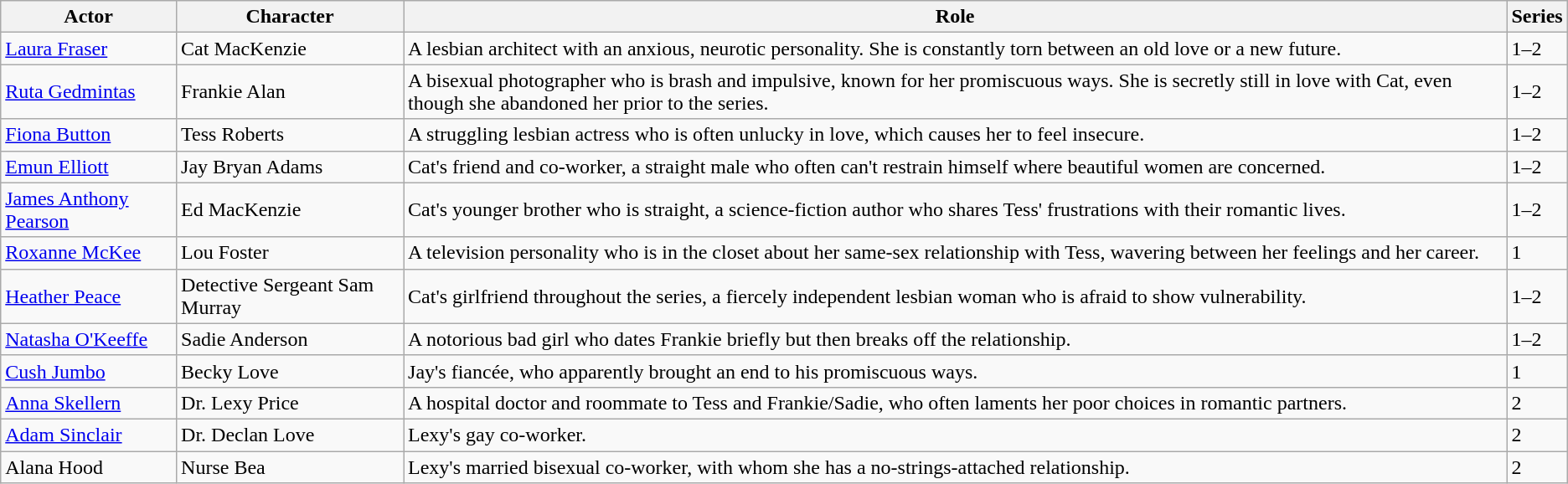<table class="sortable wikitable">
<tr>
<th>Actor</th>
<th>Character</th>
<th>Role</th>
<th>Series</th>
</tr>
<tr>
<td><a href='#'>Laura Fraser</a></td>
<td>Cat MacKenzie</td>
<td>A lesbian architect with an anxious, neurotic personality. She is constantly torn between an old love or a new future.</td>
<td>1–2</td>
</tr>
<tr>
<td><a href='#'>Ruta Gedmintas</a></td>
<td>Frankie Alan</td>
<td>A bisexual photographer who is brash and impulsive, known for her promiscuous ways. She is secretly still in love with Cat, even though she abandoned her prior to the series.</td>
<td>1–2</td>
</tr>
<tr>
<td><a href='#'>Fiona Button</a></td>
<td>Tess Roberts</td>
<td>A struggling lesbian actress who is often unlucky in love, which causes her to feel insecure.</td>
<td>1–2</td>
</tr>
<tr>
<td><a href='#'>Emun Elliott</a></td>
<td>Jay Bryan Adams</td>
<td>Cat's friend and co-worker, a straight male who often can't restrain himself where beautiful women are concerned.</td>
<td>1–2</td>
</tr>
<tr>
<td><a href='#'>James Anthony Pearson</a></td>
<td>Ed MacKenzie</td>
<td>Cat's younger brother who is straight, a science-fiction author who shares Tess' frustrations with their romantic lives.</td>
<td>1–2</td>
</tr>
<tr>
<td><a href='#'>Roxanne McKee</a></td>
<td>Lou Foster</td>
<td>A television personality who is in the closet about her same-sex relationship with Tess, wavering between her feelings and her career.</td>
<td>1</td>
</tr>
<tr>
<td><a href='#'>Heather Peace</a></td>
<td>Detective Sergeant Sam Murray</td>
<td>Cat's girlfriend throughout the series, a fiercely independent lesbian woman who is afraid to show vulnerability.</td>
<td>1–2</td>
</tr>
<tr>
<td><a href='#'>Natasha O'Keeffe</a></td>
<td>Sadie Anderson</td>
<td>A notorious bad girl who dates Frankie briefly but then breaks off the relationship.</td>
<td>1–2</td>
</tr>
<tr>
<td><a href='#'>Cush Jumbo</a></td>
<td>Becky Love</td>
<td>Jay's fiancée, who apparently brought an end to his promiscuous ways.</td>
<td>1</td>
</tr>
<tr>
<td><a href='#'>Anna Skellern</a></td>
<td>Dr. Lexy Price</td>
<td>A hospital doctor and roommate to Tess and Frankie/Sadie, who often laments her poor choices in romantic partners.</td>
<td>2</td>
</tr>
<tr>
<td><a href='#'>Adam Sinclair</a></td>
<td>Dr. Declan Love</td>
<td>Lexy's gay co-worker.</td>
<td>2</td>
</tr>
<tr>
<td>Alana Hood</td>
<td>Nurse Bea</td>
<td>Lexy's married bisexual co-worker, with whom she has a no-strings-attached relationship.</td>
<td>2</td>
</tr>
</table>
